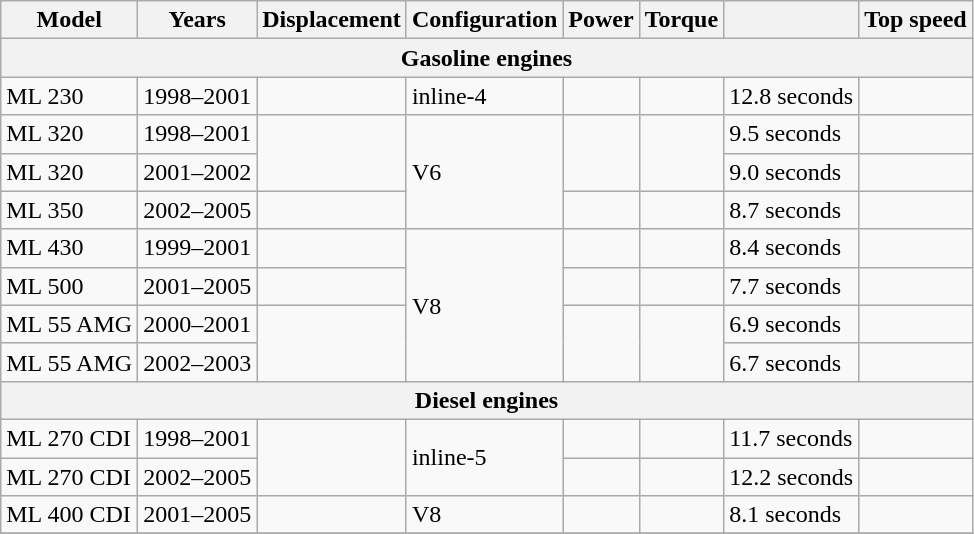<table class="wikitable">
<tr>
<th>Model</th>
<th>Years</th>
<th>Displacement</th>
<th>Configuration</th>
<th>Power</th>
<th>Torque</th>
<th></th>
<th>Top speed</th>
</tr>
<tr>
<th colspan="8" style="text-align:center">Gasoline engines</th>
</tr>
<tr>
<td>ML 230</td>
<td>1998–2001</td>
<td></td>
<td>inline-4</td>
<td></td>
<td></td>
<td>12.8 seconds</td>
<td></td>
</tr>
<tr>
<td>ML 320</td>
<td>1998–2001</td>
<td rowspan=2></td>
<td rowspan=3>V6</td>
<td rowspan=2></td>
<td rowspan=2></td>
<td>9.5 seconds</td>
<td></td>
</tr>
<tr>
<td>ML 320</td>
<td>2001–2002</td>
<td>9.0 seconds</td>
<td></td>
</tr>
<tr>
<td>ML 350</td>
<td>2002–2005</td>
<td></td>
<td></td>
<td></td>
<td>8.7 seconds</td>
<td></td>
</tr>
<tr>
<td>ML 430</td>
<td>1999–2001</td>
<td></td>
<td rowspan=4>V8</td>
<td></td>
<td></td>
<td>8.4 seconds</td>
<td></td>
</tr>
<tr>
<td>ML 500</td>
<td>2001–2005</td>
<td></td>
<td></td>
<td></td>
<td>7.7 seconds</td>
<td></td>
</tr>
<tr>
<td>ML 55 AMG</td>
<td>2000–2001</td>
<td rowspan=2></td>
<td rowspan=2></td>
<td rowspan=2></td>
<td>6.9 seconds</td>
<td></td>
</tr>
<tr>
<td>ML 55 AMG</td>
<td>2002–2003</td>
<td>6.7 seconds</td>
<td></td>
</tr>
<tr>
<th colspan="8" style="text-align:center">Diesel engines</th>
</tr>
<tr>
<td>ML 270 CDI</td>
<td>1998–2001</td>
<td rowspan=2></td>
<td rowspan=2>inline-5</td>
<td></td>
<td></td>
<td>11.7 seconds</td>
<td></td>
</tr>
<tr>
<td>ML 270 CDI</td>
<td>2002–2005</td>
<td></td>
<td></td>
<td>12.2 seconds</td>
<td></td>
</tr>
<tr>
<td>ML 400 CDI</td>
<td>2001–2005</td>
<td></td>
<td>V8</td>
<td></td>
<td></td>
<td>8.1 seconds</td>
<td></td>
</tr>
<tr>
</tr>
</table>
